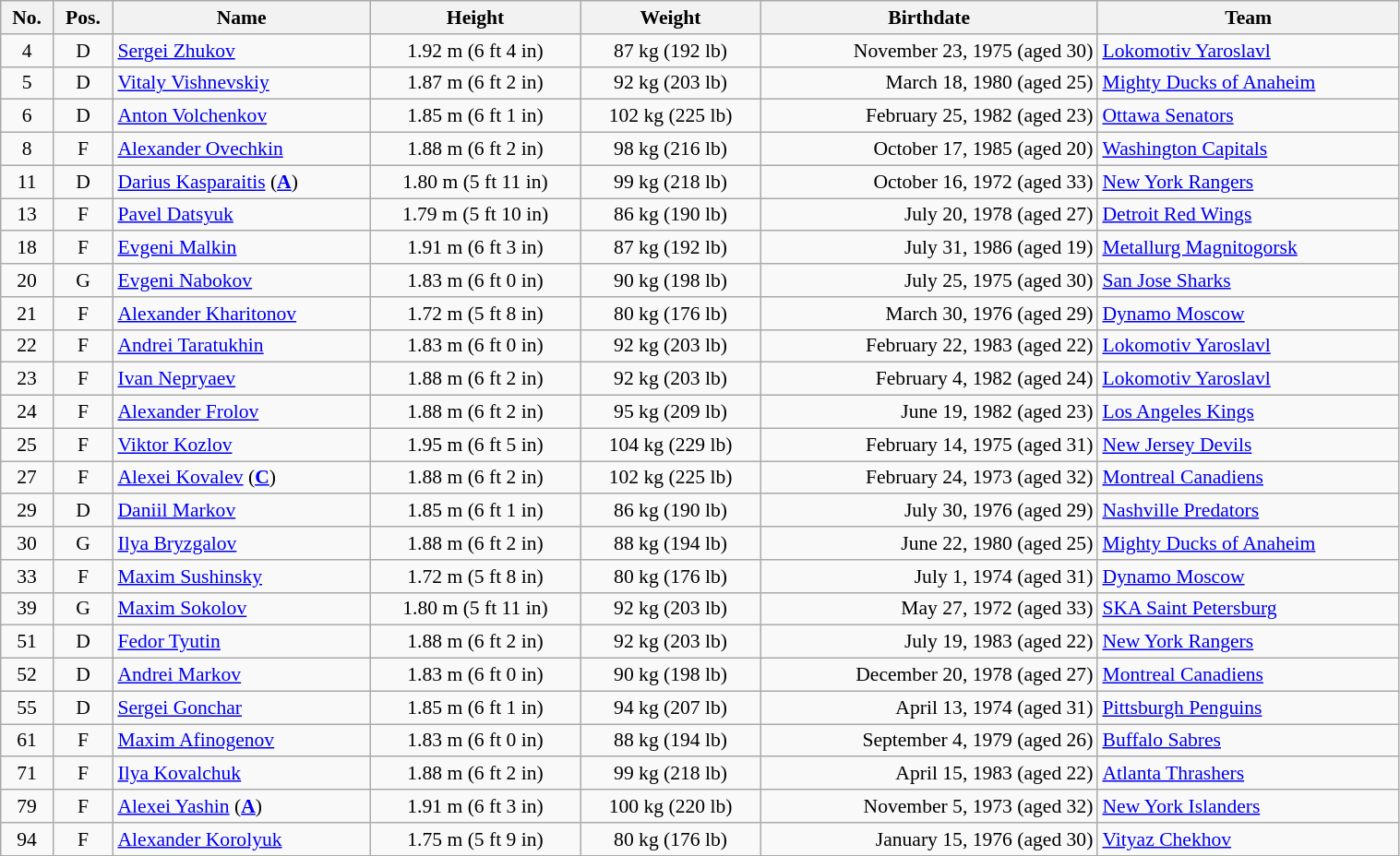<table class="wikitable sortable" width="80%" style="font-size: 90%; text-align: center;">
<tr>
<th>No.</th>
<th>Pos.</th>
<th>Name</th>
<th>Height</th>
<th>Weight</th>
<th>Birthdate</th>
<th>Team</th>
</tr>
<tr>
<td>4</td>
<td>D</td>
<td style="text-align:left;"><a href='#'>Sergei Zhukov</a></td>
<td>1.92 m (6 ft 4 in)</td>
<td>87 kg (192 lb)</td>
<td style="text-align:right;">November 23, 1975 (aged 30)</td>
<td style="text-align:left;"> <a href='#'>Lokomotiv Yaroslavl</a></td>
</tr>
<tr>
<td>5</td>
<td>D</td>
<td style="text-align:left;"><a href='#'>Vitaly Vishnevskiy</a></td>
<td>1.87 m (6 ft 2 in)</td>
<td>92 kg (203 lb)</td>
<td style="text-align:right;">March 18, 1980 (aged 25)</td>
<td style="text-align:left;"> <a href='#'>Mighty Ducks of Anaheim</a></td>
</tr>
<tr>
<td>6</td>
<td>D</td>
<td style="text-align:left;"><a href='#'>Anton Volchenkov</a></td>
<td>1.85 m (6 ft 1 in)</td>
<td>102 kg (225 lb)</td>
<td style="text-align:right;">February 25, 1982 (aged 23)</td>
<td style="text-align:left;"> <a href='#'>Ottawa Senators</a></td>
</tr>
<tr>
<td>8</td>
<td>F</td>
<td style="text-align:left;"><a href='#'>Alexander Ovechkin</a></td>
<td>1.88 m (6 ft 2 in)</td>
<td>98 kg (216 lb)</td>
<td style="text-align:right;">October 17, 1985 (aged 20)</td>
<td style="text-align:left;"> <a href='#'>Washington Capitals</a></td>
</tr>
<tr>
<td>11</td>
<td>D</td>
<td style="text-align:left;"><a href='#'>Darius Kasparaitis</a> (<strong><a href='#'>A</a></strong>)</td>
<td>1.80 m (5 ft 11 in)</td>
<td>99 kg (218 lb)</td>
<td style="text-align:right;">October 16, 1972 (aged 33)</td>
<td style="text-align:left;"> <a href='#'>New York Rangers</a></td>
</tr>
<tr>
<td>13</td>
<td>F</td>
<td style="text-align:left;"><a href='#'>Pavel Datsyuk</a></td>
<td>1.79 m (5 ft 10 in)</td>
<td>86 kg (190 lb)</td>
<td style="text-align:right;">July 20, 1978 (aged 27)</td>
<td style="text-align:left;"> <a href='#'>Detroit Red Wings</a></td>
</tr>
<tr>
<td>18</td>
<td>F</td>
<td style="text-align:left;"><a href='#'>Evgeni Malkin</a></td>
<td>1.91 m (6 ft 3 in)</td>
<td>87 kg (192 lb)</td>
<td style="text-align:right;">July 31, 1986 (aged 19)</td>
<td style="text-align:left;"> <a href='#'>Metallurg Magnitogorsk</a></td>
</tr>
<tr>
<td>20</td>
<td>G</td>
<td style="text-align:left;"><a href='#'>Evgeni Nabokov</a></td>
<td>1.83 m (6 ft 0 in)</td>
<td>90 kg (198 lb)</td>
<td style="text-align:right;">July 25, 1975 (aged 30)</td>
<td style="text-align:left;"> <a href='#'>San Jose Sharks</a></td>
</tr>
<tr>
<td>21</td>
<td>F</td>
<td style="text-align:left;"><a href='#'>Alexander Kharitonov</a></td>
<td>1.72 m (5 ft 8 in)</td>
<td>80 kg (176 lb)</td>
<td style="text-align:right;">March 30, 1976 (aged 29)</td>
<td style="text-align:left;"> <a href='#'>Dynamo Moscow</a></td>
</tr>
<tr>
<td>22</td>
<td>F</td>
<td style="text-align:left;"><a href='#'>Andrei Taratukhin</a></td>
<td>1.83 m (6 ft 0 in)</td>
<td>92 kg (203 lb)</td>
<td style="text-align:right;">February 22, 1983 (aged 22)</td>
<td style="text-align:left;"> <a href='#'>Lokomotiv Yaroslavl</a></td>
</tr>
<tr>
<td>23</td>
<td>F</td>
<td style="text-align:left;"><a href='#'>Ivan Nepryaev</a></td>
<td>1.88 m (6 ft 2 in)</td>
<td>92 kg (203 lb)</td>
<td style="text-align:right;">February 4, 1982 (aged 24)</td>
<td style="text-align:left;"> <a href='#'>Lokomotiv Yaroslavl</a></td>
</tr>
<tr>
<td>24</td>
<td>F</td>
<td style="text-align:left;"><a href='#'>Alexander Frolov</a></td>
<td>1.88 m (6 ft 2 in)</td>
<td>95 kg (209 lb)</td>
<td style="text-align:right;">June 19, 1982 (aged 23)</td>
<td style="text-align:left;"> <a href='#'>Los Angeles Kings</a></td>
</tr>
<tr>
<td>25</td>
<td>F</td>
<td style="text-align:left;"><a href='#'>Viktor Kozlov</a></td>
<td>1.95 m (6 ft 5 in)</td>
<td>104 kg (229 lb)</td>
<td style="text-align:right;">February 14, 1975 (aged 31)</td>
<td style="text-align:left;"> <a href='#'>New Jersey Devils</a></td>
</tr>
<tr>
<td>27</td>
<td>F</td>
<td style="text-align:left;"><a href='#'>Alexei Kovalev</a> (<strong><a href='#'>C</a></strong>)</td>
<td>1.88 m (6 ft 2 in)</td>
<td>102 kg (225 lb)</td>
<td style="text-align:right;">February 24, 1973 (aged 32)</td>
<td style="text-align:left;"> <a href='#'>Montreal Canadiens</a></td>
</tr>
<tr>
<td>29</td>
<td>D</td>
<td style="text-align:left;"><a href='#'>Daniil Markov</a></td>
<td>1.85 m (6 ft 1 in)</td>
<td>86 kg (190 lb)</td>
<td style="text-align:right;">July 30, 1976 (aged 29)</td>
<td style="text-align:left;"> <a href='#'>Nashville Predators</a></td>
</tr>
<tr>
<td>30</td>
<td>G</td>
<td style="text-align:left;"><a href='#'>Ilya Bryzgalov</a></td>
<td>1.88 m (6 ft 2 in)</td>
<td>88 kg (194 lb)</td>
<td style="text-align:right;">June 22, 1980 (aged 25)</td>
<td style="text-align:left;"> <a href='#'>Mighty Ducks of Anaheim</a></td>
</tr>
<tr>
<td>33</td>
<td>F</td>
<td style="text-align:left;"><a href='#'>Maxim Sushinsky</a></td>
<td>1.72 m (5 ft 8 in)</td>
<td>80 kg (176 lb)</td>
<td style="text-align:right;">July 1, 1974 (aged 31)</td>
<td style="text-align:left;"> <a href='#'>Dynamo Moscow</a></td>
</tr>
<tr>
<td>39</td>
<td>G</td>
<td style="text-align:left;"><a href='#'>Maxim Sokolov</a></td>
<td>1.80 m (5 ft 11 in)</td>
<td>92 kg (203 lb)</td>
<td style="text-align:right;">May 27, 1972 (aged 33)</td>
<td style="text-align:left;"> <a href='#'>SKA Saint Petersburg</a></td>
</tr>
<tr>
<td>51</td>
<td>D</td>
<td style="text-align:left;"><a href='#'>Fedor Tyutin</a></td>
<td>1.88 m (6 ft 2 in)</td>
<td>92 kg (203 lb)</td>
<td style="text-align:right;">July 19, 1983 (aged 22)</td>
<td style="text-align:left;"> <a href='#'>New York Rangers</a></td>
</tr>
<tr>
<td>52</td>
<td>D</td>
<td style="text-align:left;"><a href='#'>Andrei Markov</a></td>
<td>1.83 m (6 ft 0 in)</td>
<td>90 kg (198 lb)</td>
<td style="text-align:right;">December 20, 1978 (aged 27)</td>
<td style="text-align:left;"> <a href='#'>Montreal Canadiens</a></td>
</tr>
<tr>
<td>55</td>
<td>D</td>
<td style="text-align:left;"><a href='#'>Sergei Gonchar</a></td>
<td>1.85 m (6 ft 1 in)</td>
<td>94 kg (207 lb)</td>
<td style="text-align:right;">April 13, 1974 (aged 31)</td>
<td style="text-align:left;"> <a href='#'>Pittsburgh Penguins</a></td>
</tr>
<tr>
<td>61</td>
<td>F</td>
<td style="text-align:left;"><a href='#'>Maxim Afinogenov</a></td>
<td>1.83 m (6 ft 0 in)</td>
<td>88 kg (194 lb)</td>
<td style="text-align:right;">September 4, 1979 (aged 26)</td>
<td style="text-align:left;"> <a href='#'>Buffalo Sabres</a></td>
</tr>
<tr>
<td>71</td>
<td>F</td>
<td style="text-align:left;"><a href='#'>Ilya Kovalchuk</a></td>
<td>1.88 m (6 ft 2 in)</td>
<td>99 kg (218 lb)</td>
<td style="text-align:right;">April 15, 1983 (aged 22)</td>
<td style="text-align:left;"> <a href='#'>Atlanta Thrashers</a></td>
</tr>
<tr>
<td>79</td>
<td>F</td>
<td style="text-align:left;"><a href='#'>Alexei Yashin</a> (<strong><a href='#'>A</a></strong>)</td>
<td>1.91 m (6 ft 3 in)</td>
<td>100 kg (220 lb)</td>
<td style="text-align:right;">November 5, 1973 (aged 32)</td>
<td style="text-align:left;"> <a href='#'>New York Islanders</a></td>
</tr>
<tr>
<td>94</td>
<td>F</td>
<td style="text-align:left;"><a href='#'>Alexander Korolyuk</a></td>
<td>1.75 m (5 ft 9 in)</td>
<td>80 kg (176 lb)</td>
<td style="text-align:right;">January 15, 1976 (aged 30)</td>
<td style="text-align:left;"> <a href='#'>Vityaz Chekhov</a></td>
</tr>
</table>
